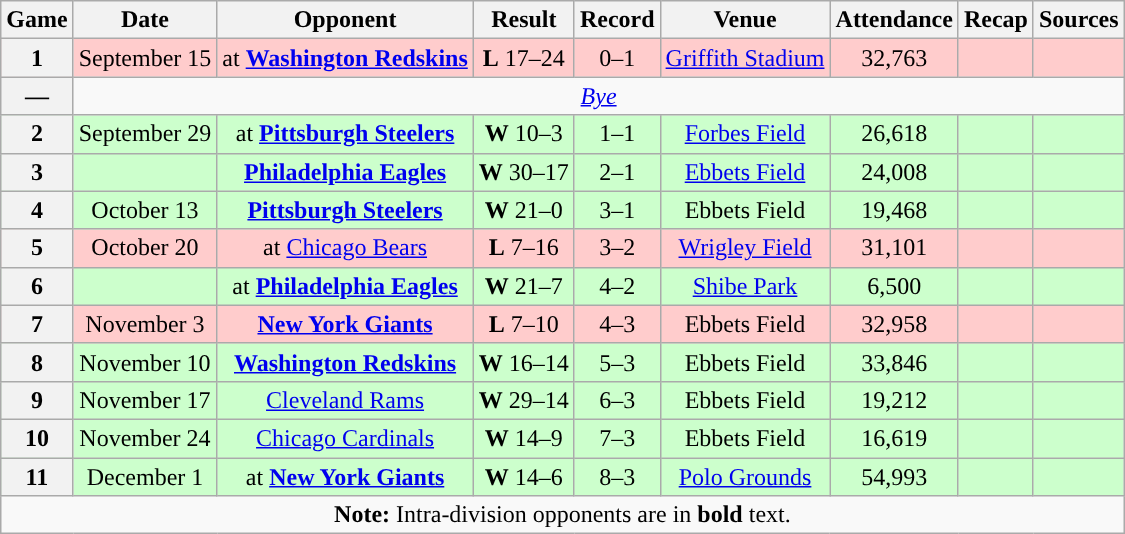<table class="wikitable" style="text-align:center">
<tr>
<th>Game</th>
<th>Date</th>
<th>Opponent</th>
<th>Result</th>
<th>Record</th>
<th>Venue</th>
<th>Attendance</th>
<th>Recap</th>
<th>Sources</th>
</tr>
<tr style="background:#fcc">
<th>1</th>
<td>September 15</td>
<td>at <strong><a href='#'>Washington Redskins</a></strong></td>
<td><strong>L</strong> 17–24</td>
<td>0–1</td>
<td><a href='#'>Griffith Stadium</a></td>
<td>32,763</td>
<td></td>
<td></td>
</tr>
<tr>
<th>—</th>
<td colspan="9"><em><a href='#'>Bye</a></em></td>
</tr>
<tr style="background:#cfc">
<th>2</th>
<td>September 29</td>
<td>at <strong><a href='#'>Pittsburgh Steelers</a></strong></td>
<td><strong>W</strong> 10–3</td>
<td>1–1</td>
<td><a href='#'>Forbes Field</a></td>
<td>26,618</td>
<td></td>
<td></td>
</tr>
<tr style="background:#cfc">
<th>3</th>
<td></td>
<td><strong><a href='#'>Philadelphia Eagles</a></strong></td>
<td><strong>W</strong> 30–17</td>
<td>2–1</td>
<td><a href='#'>Ebbets Field</a></td>
<td>24,008</td>
<td></td>
<td></td>
</tr>
<tr style="background:#cfc">
<th>4</th>
<td>October 13</td>
<td><strong><a href='#'>Pittsburgh Steelers</a></strong></td>
<td><strong>W</strong> 21–0</td>
<td>3–1</td>
<td>Ebbets Field</td>
<td>19,468</td>
<td></td>
<td></td>
</tr>
<tr style="background:#fcc">
<th>5</th>
<td>October 20</td>
<td>at <a href='#'>Chicago Bears</a></td>
<td><strong>L</strong> 7–16</td>
<td>3–2</td>
<td><a href='#'>Wrigley Field</a></td>
<td>31,101</td>
<td></td>
<td></td>
</tr>
<tr style="background:#cfc">
<th>6</th>
<td></td>
<td>at <strong><a href='#'>Philadelphia Eagles</a></strong></td>
<td><strong>W</strong> 21–7</td>
<td>4–2</td>
<td><a href='#'>Shibe Park</a></td>
<td>6,500</td>
<td></td>
<td></td>
</tr>
<tr style="background:#fcc">
<th>7</th>
<td>November 3</td>
<td><strong><a href='#'>New York Giants</a></strong></td>
<td><strong>L</strong> 7–10</td>
<td>4–3</td>
<td>Ebbets Field</td>
<td>32,958</td>
<td></td>
<td></td>
</tr>
<tr style="background:#cfc">
<th>8</th>
<td>November 10</td>
<td><strong><a href='#'>Washington Redskins</a></strong></td>
<td><strong>W</strong> 16–14</td>
<td>5–3</td>
<td>Ebbets Field</td>
<td>33,846</td>
<td></td>
<td></td>
</tr>
<tr style="background:#cfc">
<th>9</th>
<td>November 17</td>
<td><a href='#'>Cleveland Rams</a></td>
<td><strong>W</strong> 29–14</td>
<td>6–3</td>
<td>Ebbets Field</td>
<td>19,212</td>
<td></td>
<td></td>
</tr>
<tr style="background:#cfc">
<th>10</th>
<td>November 24</td>
<td><a href='#'>Chicago Cardinals</a></td>
<td><strong>W</strong> 14–9</td>
<td>7–3</td>
<td>Ebbets Field</td>
<td>16,619</td>
<td></td>
<td></td>
</tr>
<tr style="background:#cfc">
<th>11</th>
<td>December 1</td>
<td>at <strong><a href='#'>New York Giants</a></strong></td>
<td><strong>W</strong> 14–6</td>
<td>8–3</td>
<td><a href='#'>Polo Grounds</a></td>
<td>54,993</td>
<td></td>
<td></td>
</tr>
<tr>
<td colspan="11"><strong>Note:</strong> Intra-division opponents are in <strong>bold</strong> text.</td>
</tr>
</table>
